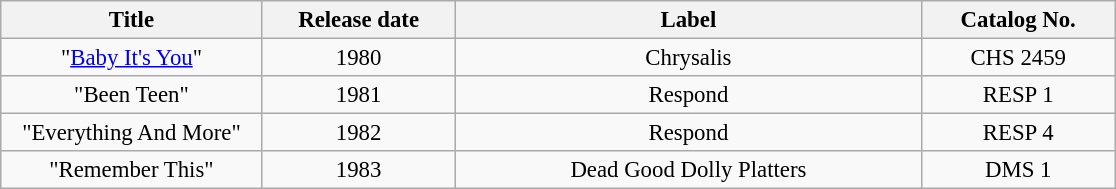<table class="wikitable" style="font-size: 95%; text-align: center;">
<tr>
<th style="width:11em;">Title</th>
<th style="width:8em;">Release date</th>
<th style="width:20em;">Label</th>
<th style="width:8em;">Catalog No.</th>
</tr>
<tr>
<td>"<a href='#'>Baby It's You</a>"</td>
<td>1980</td>
<td>Chrysalis</td>
<td>CHS 2459</td>
</tr>
<tr>
<td>"Been Teen"</td>
<td>1981</td>
<td>Respond</td>
<td>RESP 1</td>
</tr>
<tr>
<td>"Everything And More"</td>
<td>1982</td>
<td>Respond</td>
<td>RESP 4</td>
</tr>
<tr>
<td>"Remember This"</td>
<td>1983</td>
<td>Dead Good Dolly Platters</td>
<td>DMS 1</td>
</tr>
</table>
